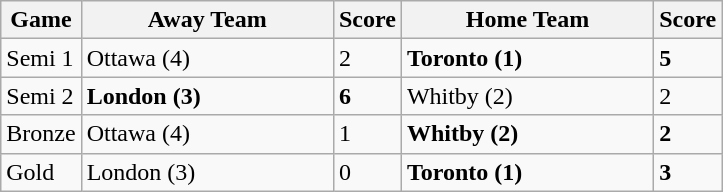<table class="wikitable">
<tr>
<th>Game</th>
<th width=35%>Away Team</th>
<th>Score</th>
<th width=35%>Home Team</th>
<th>Score</th>
</tr>
<tr>
<td>Semi 1</td>
<td>Ottawa (4)</td>
<td>2</td>
<td><strong>Toronto (1)</strong></td>
<td><strong>5</strong></td>
</tr>
<tr>
<td>Semi 2</td>
<td><strong>London (3)</strong></td>
<td><strong>6</strong></td>
<td>Whitby (2)</td>
<td>2</td>
</tr>
<tr>
<td>Bronze</td>
<td>Ottawa (4)</td>
<td>1</td>
<td><strong>Whitby (2)</strong></td>
<td><strong>2</strong></td>
</tr>
<tr>
<td>Gold</td>
<td>London (3)</td>
<td>0</td>
<td><strong>Toronto (1)</strong></td>
<td><strong>3</strong></td>
</tr>
</table>
